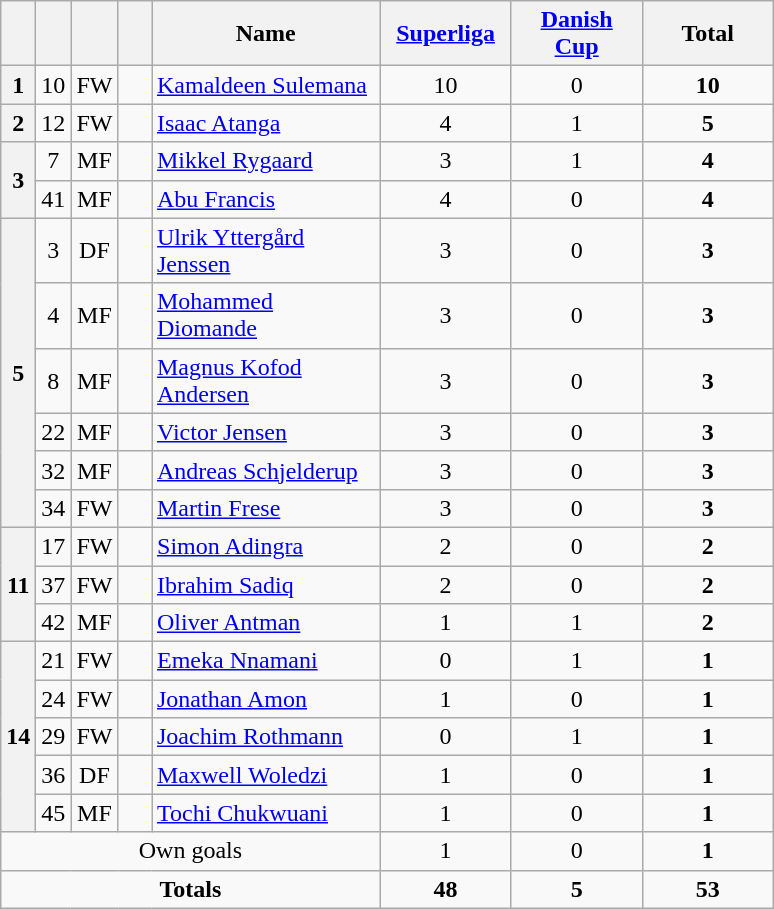<table class="wikitable" style="text-align:center">
<tr>
<th width=15></th>
<th width=15></th>
<th width=15></th>
<th width=15></th>
<th width=145>Name</th>
<th width=80><a href='#'>Superliga</a></th>
<th width=80><a href='#'>Danish Cup</a></th>
<th width=80>Total</th>
</tr>
<tr>
<th rowspan=1>1</th>
<td>10</td>
<td>FW</td>
<td></td>
<td align=left><a href='#'>Kamaldeen Sulemana</a></td>
<td>10</td>
<td>0</td>
<td><strong>10</strong></td>
</tr>
<tr>
<th rowspan=1>2</th>
<td>12</td>
<td>FW</td>
<td></td>
<td align=left><a href='#'>Isaac Atanga</a></td>
<td>4</td>
<td>1</td>
<td><strong>5</strong></td>
</tr>
<tr>
<th rowspan=2>3</th>
<td>7</td>
<td>MF</td>
<td></td>
<td align=left><a href='#'>Mikkel Rygaard</a></td>
<td>3</td>
<td>1</td>
<td><strong>4</strong></td>
</tr>
<tr>
<td>41</td>
<td>MF</td>
<td></td>
<td align=left><a href='#'>Abu Francis</a></td>
<td>4</td>
<td>0</td>
<td><strong>4</strong></td>
</tr>
<tr>
<th rowspan=6>5</th>
<td>3</td>
<td>DF</td>
<td></td>
<td align=left><a href='#'>Ulrik Yttergård Jenssen</a></td>
<td>3</td>
<td>0</td>
<td><strong>3</strong></td>
</tr>
<tr>
<td>4</td>
<td>MF</td>
<td></td>
<td align=left><a href='#'>Mohammed Diomande</a></td>
<td>3</td>
<td>0</td>
<td><strong>3</strong></td>
</tr>
<tr>
<td>8</td>
<td>MF</td>
<td></td>
<td align=left><a href='#'>Magnus Kofod Andersen</a></td>
<td>3</td>
<td>0</td>
<td><strong>3</strong></td>
</tr>
<tr>
<td>22</td>
<td>MF</td>
<td></td>
<td align=left><a href='#'>Victor Jensen</a></td>
<td>3</td>
<td>0</td>
<td><strong>3</strong></td>
</tr>
<tr>
<td>32</td>
<td>MF</td>
<td></td>
<td align=left><a href='#'>Andreas Schjelderup</a></td>
<td>3</td>
<td>0</td>
<td><strong>3</strong></td>
</tr>
<tr>
<td>34</td>
<td>FW</td>
<td></td>
<td align=left><a href='#'>Martin Frese</a></td>
<td>3</td>
<td>0</td>
<td><strong>3</strong></td>
</tr>
<tr>
<th rowspan=3>11</th>
<td>17</td>
<td>FW</td>
<td></td>
<td align=left><a href='#'>Simon Adingra</a></td>
<td>2</td>
<td>0</td>
<td><strong>2</strong></td>
</tr>
<tr>
<td>37</td>
<td>FW</td>
<td></td>
<td align=left><a href='#'>Ibrahim Sadiq</a></td>
<td>2</td>
<td>0</td>
<td><strong>2</strong></td>
</tr>
<tr>
<td>42</td>
<td>MF</td>
<td></td>
<td align=left><a href='#'>Oliver Antman</a></td>
<td>1</td>
<td>1</td>
<td><strong>2</strong></td>
</tr>
<tr>
<th rowspan=5>14</th>
<td>21</td>
<td>FW</td>
<td></td>
<td align=left><a href='#'>Emeka Nnamani</a></td>
<td>0</td>
<td>1</td>
<td><strong>1</strong></td>
</tr>
<tr>
<td>24</td>
<td>FW</td>
<td></td>
<td align=left><a href='#'>Jonathan Amon</a></td>
<td>1</td>
<td>0</td>
<td><strong>1</strong></td>
</tr>
<tr>
<td>29</td>
<td>FW</td>
<td></td>
<td align=left><a href='#'>Joachim Rothmann</a></td>
<td>0</td>
<td>1</td>
<td><strong>1</strong></td>
</tr>
<tr>
<td>36</td>
<td>DF</td>
<td></td>
<td align=left><a href='#'>Maxwell Woledzi</a></td>
<td>1</td>
<td>0</td>
<td><strong>1</strong></td>
</tr>
<tr>
<td>45</td>
<td>MF</td>
<td></td>
<td align=left><a href='#'>Tochi Chukwuani</a></td>
<td>1</td>
<td>0</td>
<td><strong>1</strong></td>
</tr>
<tr class="sortbottom">
<td colspan=5>Own goals</td>
<td>1</td>
<td>0</td>
<td><strong>1</strong></td>
</tr>
<tr>
<td colspan=5><strong>Totals</strong></td>
<td><strong>48</strong></td>
<td><strong>5</strong></td>
<td><strong>53</strong></td>
</tr>
</table>
